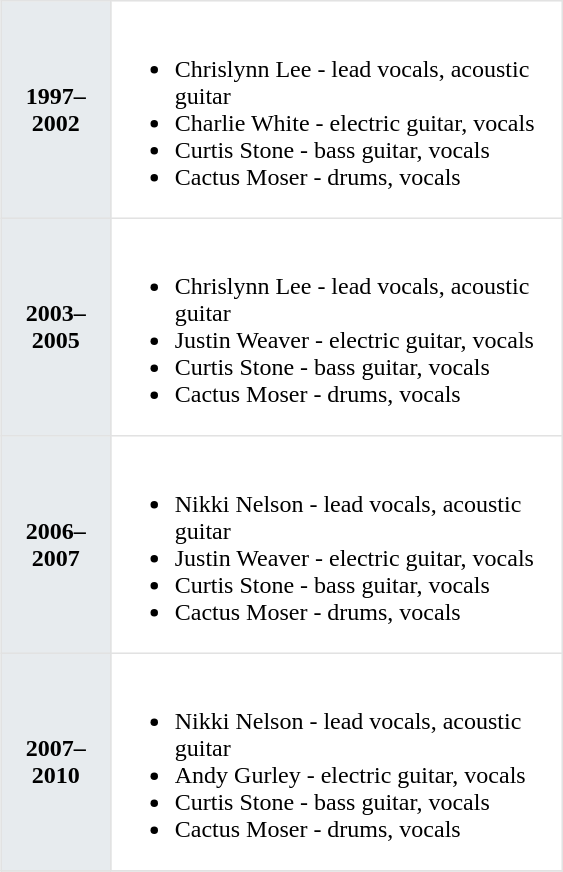<table class="toccolours"  border=1 cellpadding=2 cellspacing=0 style="width: 375px; margin: 0 0 1em 1em; border-collapse: collapse; border: 1px solid #E2E2E2;margin:auto;">
<tr>
<th bgcolor="#E7EBEE">1997–2002</th>
<td><br><ul><li>Chrislynn Lee - lead vocals, acoustic guitar</li><li>Charlie White - electric guitar, vocals</li><li>Curtis Stone - bass guitar, vocals</li><li>Cactus Moser - drums, vocals</li></ul></td>
</tr>
<tr>
<th bgcolor="#E7EBEE">2003–2005</th>
<td><br><ul><li>Chrislynn Lee - lead vocals, acoustic guitar</li><li>Justin Weaver - electric guitar, vocals</li><li>Curtis Stone - bass guitar, vocals</li><li>Cactus Moser - drums, vocals</li></ul></td>
</tr>
<tr>
<th bgcolor="#E7EBEE">2006–2007</th>
<td><br><ul><li>Nikki Nelson - lead vocals, acoustic guitar</li><li>Justin Weaver - electric guitar, vocals</li><li>Curtis Stone - bass guitar, vocals</li><li>Cactus Moser - drums, vocals</li></ul></td>
</tr>
<tr>
<th bgcolor="#E7EBEE">2007–2010</th>
<td><br><ul><li>Nikki Nelson - lead vocals, acoustic guitar</li><li>Andy Gurley - electric guitar, vocals</li><li>Curtis Stone - bass guitar, vocals</li><li>Cactus Moser - drums, vocals</li></ul></td>
</tr>
<tr>
</tr>
<tr>
</tr>
<tr>
</tr>
</table>
